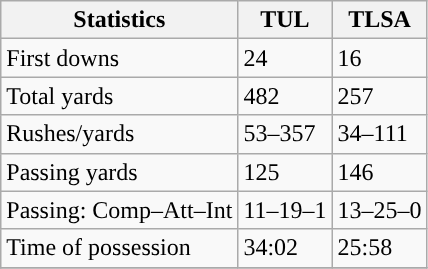<table class="wikitable" style="float: left;">
<tr>
<th>Statistics</th>
<th>TUL</th>
<th>TLSA</th>
</tr>
<tr>
<td>First downs</td>
<td>24</td>
<td>16</td>
</tr>
<tr>
<td>Total yards</td>
<td>482</td>
<td>257</td>
</tr>
<tr>
<td>Rushes/yards</td>
<td>53–357</td>
<td>34–111</td>
</tr>
<tr>
<td>Passing yards</td>
<td>125</td>
<td>146</td>
</tr>
<tr>
<td>Passing: Comp–Att–Int</td>
<td>11–19–1</td>
<td>13–25–0</td>
</tr>
<tr>
<td>Time of possession</td>
<td>34:02</td>
<td>25:58</td>
</tr>
<tr>
</tr>
</table>
